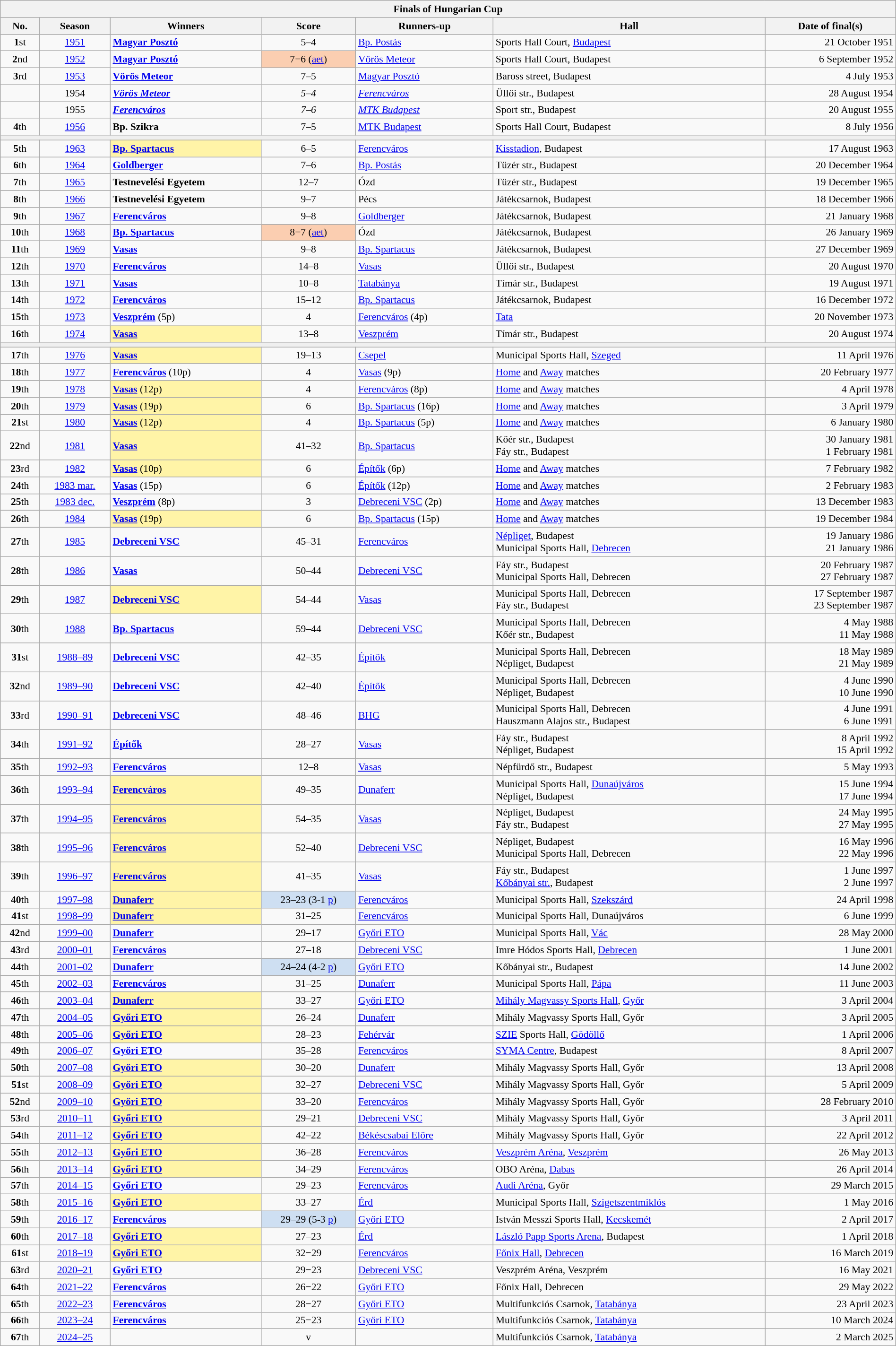<table class="wikitable mw-collapsible mw-collapsed" style="width:100%; font-size:90%;">
<tr>
<th colspan="7">Finals of Hungarian Cup</th>
</tr>
<tr>
<th>No.</th>
<th>Season</th>
<th> Winners</th>
<th>Score</th>
<th> Runners-up</th>
<th>Hall</th>
<th>Date of final(s)</th>
</tr>
<tr>
<td align="center"><strong>1</strong>st</td>
<td align="center"><a href='#'>1951</a></td>
<td><strong><a href='#'>Magyar Posztó</a></strong></td>
<td align="center">5–4</td>
<td><a href='#'>Bp. Postás</a></td>
<td>Sports Hall Court, <a href='#'>Budapest</a></td>
<td align="right">21 October 1951</td>
</tr>
<tr>
<td align="center"><strong>2</strong>nd</td>
<td align="center"><a href='#'>1952</a></td>
<td><strong><a href='#'>Magyar Posztó</a></strong></td>
<td align=center style="background-color:#FBCEB1">7−6 (<a href='#'>aet</a>)</td>
<td><a href='#'>Vörös Meteor</a></td>
<td>Sports Hall Court, Budapest</td>
<td align="right">6 September 1952</td>
</tr>
<tr>
<td align="center"><strong>3</strong>rd</td>
<td align="center"><a href='#'>1953</a></td>
<td><strong><a href='#'>Vörös Meteor</a></strong></td>
<td align="center">7–5</td>
<td><a href='#'>Magyar Posztó</a></td>
<td>Baross street, Budapest</td>
<td align="right">4 July 1953</td>
</tr>
<tr>
<td align="center"></td>
<td align="center"><span>1954</span></td>
<td><strong><em><a href='#'>Vörös Meteor</a></em></strong></td>
<td align="center"><em>5–4</em></td>
<td><em><a href='#'>Ferencváros</a></em></td>
<td>Üllői str., Budapest</td>
<td align="right">28 August 1954</td>
</tr>
<tr>
<td align="center"></td>
<td align="center"><span>1955</span></td>
<td><strong><em><a href='#'>Ferencváros</a></em></strong></td>
<td align="center"><em>7–6</em></td>
<td><em><a href='#'>MTK Budapest</a></em></td>
<td>Sport str., Budapest</td>
<td align="right">20 August 1955</td>
</tr>
<tr>
<td align="center"><strong>4</strong>th</td>
<td align="center"><a href='#'>1956</a></td>
<td><strong>Bp. Szikra</strong></td>
<td align="center">7–5</td>
<td><a href='#'>MTK Budapest</a></td>
<td>Sports Hall Court, Budapest</td>
<td align="right">8 July 1956</td>
</tr>
<tr>
<td colspan=7 style=background:#efefef></td>
</tr>
<tr>
<td align="center"><strong>5</strong>th</td>
<td align="center"><a href='#'>1963</a></td>
<td style="background-color:#FFF4A7"><strong><a href='#'>Bp. Spartacus</a></strong></td>
<td align="center">6–5</td>
<td><a href='#'>Ferencváros</a></td>
<td><a href='#'>Kisstadion</a>, Budapest</td>
<td align="right">17 August 1963</td>
</tr>
<tr>
<td align="center"><strong>6</strong>th</td>
<td align="center"><a href='#'>1964</a></td>
<td><strong><a href='#'>Goldberger</a></strong></td>
<td align="center">7–6</td>
<td><a href='#'>Bp. Postás</a></td>
<td>Tüzér str., Budapest</td>
<td align="right">20 December 1964</td>
</tr>
<tr>
<td align="center"><strong>7</strong>th</td>
<td align="center"><a href='#'>1965</a></td>
<td><strong>Testnevelési Egyetem</strong></td>
<td align="center">12–7</td>
<td>Ózd</td>
<td>Tüzér str., Budapest</td>
<td align="right">19 December 1965</td>
</tr>
<tr>
<td align="center"><strong>8</strong>th</td>
<td align="center"><a href='#'>1966</a></td>
<td><strong>Testnevelési Egyetem</strong></td>
<td align="center">9–7</td>
<td>Pécs</td>
<td>Játékcsarnok, Budapest</td>
<td align="right">18 December 1966</td>
</tr>
<tr>
<td align="center"><strong>9</strong>th</td>
<td align="center"><a href='#'>1967</a></td>
<td><strong><a href='#'>Ferencváros</a></strong></td>
<td align="center">9–8</td>
<td><a href='#'>Goldberger</a></td>
<td>Játékcsarnok, Budapest</td>
<td align="right">21 January 1968</td>
</tr>
<tr>
<td align="center"><strong>10</strong>th</td>
<td align="center"><a href='#'>1968</a></td>
<td><strong><a href='#'>Bp. Spartacus</a></strong></td>
<td align=center style="background-color:#FBCEB1">8−7 (<a href='#'>aet</a>)</td>
<td>Ózd</td>
<td>Játékcsarnok, Budapest</td>
<td align="right">26 January 1969</td>
</tr>
<tr>
<td align="center"><strong>11</strong>th</td>
<td align="center"><a href='#'>1969</a></td>
<td><strong><a href='#'>Vasas</a></strong></td>
<td align="center">9–8</td>
<td><a href='#'>Bp. Spartacus</a></td>
<td>Játékcsarnok, Budapest</td>
<td align="right">27 December 1969</td>
</tr>
<tr>
<td align="center"><strong>12</strong>th</td>
<td align="center"><a href='#'>1970</a></td>
<td><strong><a href='#'>Ferencváros</a></strong></td>
<td align="center">14–8</td>
<td><a href='#'>Vasas</a></td>
<td>Üllői str., Budapest</td>
<td align="right">20 August 1970</td>
</tr>
<tr>
<td align="center"><strong>13</strong>th</td>
<td align="center"><a href='#'>1971</a></td>
<td><strong><a href='#'>Vasas</a></strong></td>
<td align="center">10–8</td>
<td><a href='#'>Tatabánya</a></td>
<td>Tímár str., Budapest</td>
<td align="right">19 August 1971</td>
</tr>
<tr>
<td align="center"><strong>14</strong>th</td>
<td align="center"><a href='#'>1972</a></td>
<td><strong><a href='#'>Ferencváros</a></strong></td>
<td align="center">15–12</td>
<td><a href='#'>Bp. Spartacus</a></td>
<td>Játékcsarnok, Budapest</td>
<td align="right">16 December 1972</td>
</tr>
<tr>
<td align="center"><strong>15</strong>th</td>
<td align="center"><a href='#'>1973</a></td>
<td><strong><a href='#'>Veszprém</a></strong> (5p)</td>
<td align="center">4 </td>
<td><a href='#'>Ferencváros</a> (4p)</td>
<td><a href='#'>Tata</a></td>
<td align="right">20 November 1973</td>
</tr>
<tr>
<td align="center"><strong>16</strong>th</td>
<td align="center"><a href='#'>1974</a></td>
<td style="background-color:#FFF4A7"><strong><a href='#'>Vasas</a></strong></td>
<td align="center">13–8</td>
<td><a href='#'>Veszprém</a></td>
<td>Tímár str., Budapest</td>
<td align="right">20 August 1974</td>
</tr>
<tr>
<td colspan=7 style=background:#efefef></td>
</tr>
<tr>
<td align="center"><strong>17</strong>th</td>
<td align="center"><a href='#'>1976</a></td>
<td style="background-color:#FFF4A7"><strong><a href='#'>Vasas</a></strong></td>
<td align="center">19–13</td>
<td><a href='#'>Csepel</a></td>
<td>Municipal Sports Hall, <a href='#'>Szeged</a></td>
<td align="right">11 April 1976</td>
</tr>
<tr>
<td align="center"><strong>18</strong>th</td>
<td align="center"><a href='#'>1977</a></td>
<td><strong><a href='#'>Ferencváros</a></strong> (10p)</td>
<td align="center">4 </td>
<td><a href='#'>Vasas</a> (9p)</td>
<td><a href='#'>Home</a> and <a href='#'>Away</a> matches</td>
<td align="right">20 February 1977</td>
</tr>
<tr>
<td align="center"><strong>19</strong>th</td>
<td align="center"><a href='#'>1978</a></td>
<td style="background-color:#FFF4A7"><strong><a href='#'>Vasas</a></strong> (12p)</td>
<td align="center">4 </td>
<td><a href='#'>Ferencváros</a> (8p)</td>
<td><a href='#'>Home</a> and <a href='#'>Away</a> matches</td>
<td align="right">4 April 1978</td>
</tr>
<tr>
<td align="center"><strong>20</strong>th</td>
<td align="center"><a href='#'>1979</a></td>
<td style="background-color:#FFF4A7"><strong><a href='#'>Vasas</a></strong> (19p)</td>
<td align="center">6 </td>
<td><a href='#'>Bp. Spartacus</a> (16p)</td>
<td><a href='#'>Home</a> and <a href='#'>Away</a> matches</td>
<td align="right">3 April 1979</td>
</tr>
<tr>
<td align="center"><strong>21</strong>st</td>
<td align="center"><a href='#'>1980</a></td>
<td style="background-color:#FFF4A7"><strong><a href='#'>Vasas</a></strong> (12p)</td>
<td align="center">4 </td>
<td><a href='#'>Bp. Spartacus</a> (5p)</td>
<td><a href='#'>Home</a> and <a href='#'>Away</a> matches</td>
<td align="right">6 January 1980</td>
</tr>
<tr>
<td align="center"><strong>22</strong>nd</td>
<td align="center"><a href='#'>1981</a></td>
<td style="background-color:#FFF4A7"><strong><a href='#'>Vasas</a></strong></td>
<td align="center">41–32<br></td>
<td><a href='#'>Bp. Spartacus</a></td>
<td>Kőér str., Budapest<br>Fáy str., Budapest</td>
<td align="right">30 January 1981<br>1 February 1981</td>
</tr>
<tr>
<td align="center"><strong>23</strong>rd</td>
<td align="center"><a href='#'>1982</a></td>
<td style="background-color:#FFF4A7"><strong><a href='#'>Vasas</a></strong> (10p)</td>
<td align="center">6 </td>
<td><a href='#'>Építők</a> (6p)</td>
<td><a href='#'>Home</a> and <a href='#'>Away</a> matches</td>
<td align="right">7 February 1982</td>
</tr>
<tr>
<td align="center"><strong>24</strong>th</td>
<td align="center"><a href='#'>1983 mar.</a></td>
<td><strong><a href='#'>Vasas</a></strong> (15p)</td>
<td align="center">6 </td>
<td><a href='#'>Építők</a> (12p)</td>
<td><a href='#'>Home</a> and <a href='#'>Away</a> matches</td>
<td align="right">2 February 1983</td>
</tr>
<tr>
<td align="center"><strong>25</strong>th</td>
<td align="center"><a href='#'>1983 dec.</a></td>
<td><strong><a href='#'>Veszprém</a></strong> (8p)</td>
<td align="center">3 </td>
<td><a href='#'>Debreceni VSC</a> (2p)</td>
<td><a href='#'>Home</a> and <a href='#'>Away</a> matches</td>
<td align="right">13 December 1983</td>
</tr>
<tr>
<td align="center"><strong>26</strong>th</td>
<td align="center"><a href='#'>1984</a></td>
<td style="background-color:#FFF4A7"><strong><a href='#'>Vasas</a></strong> (19p)</td>
<td align="center">6 </td>
<td><a href='#'>Bp. Spartacus</a> (15p)</td>
<td><a href='#'>Home</a> and <a href='#'>Away</a> matches</td>
<td align="right">19 December 1984</td>
</tr>
<tr>
<td align="center"><strong>27</strong>th</td>
<td align="center"><a href='#'>1985</a></td>
<td><strong><a href='#'>Debreceni VSC</a></strong></td>
<td align="center">45–31<br></td>
<td><a href='#'>Ferencváros</a></td>
<td><a href='#'>Népliget</a>, Budapest<br>Municipal Sports Hall, <a href='#'>Debrecen</a></td>
<td align="right">19 January 1986<br>21 January 1986</td>
</tr>
<tr>
<td align="center"><strong>28</strong>th</td>
<td align="center"><a href='#'>1986</a></td>
<td><strong><a href='#'>Vasas</a></strong></td>
<td align="center">50–44<br></td>
<td><a href='#'>Debreceni VSC</a></td>
<td>Fáy str., Budapest<br>Municipal Sports Hall, Debrecen</td>
<td align="right">20 February 1987<br>27 February 1987</td>
</tr>
<tr>
<td align="center"><strong>29</strong>th</td>
<td align="center"><a href='#'>1987</a></td>
<td style="background-color:#FFF4A7"><strong><a href='#'>Debreceni VSC</a></strong></td>
<td align="center">54–44<br></td>
<td><a href='#'>Vasas</a></td>
<td>Municipal Sports Hall, Debrecen<br>Fáy str., Budapest</td>
<td align="right">17 September 1987<br>23 September 1987</td>
</tr>
<tr>
<td align="center"><strong>30</strong>th</td>
<td align="center"><a href='#'>1988</a></td>
<td><strong><a href='#'>Bp. Spartacus</a></strong></td>
<td align="center">59–44<br></td>
<td><a href='#'>Debreceni VSC</a></td>
<td>Municipal Sports Hall, Debrecen<br>Kőér str., Budapest</td>
<td align="right">4 May 1988<br>11 May 1988</td>
</tr>
<tr>
<td align="center"><strong>31</strong>st</td>
<td align="center"><a href='#'>1988–89</a></td>
<td><strong><a href='#'>Debreceni VSC</a></strong></td>
<td align="center">42–35<br></td>
<td><a href='#'>Építők</a></td>
<td>Municipal Sports Hall, Debrecen<br>Népliget, Budapest</td>
<td align="right">18 May 1989<br>21 May 1989</td>
</tr>
<tr>
<td align="center"><strong>32</strong>nd</td>
<td align="center"><a href='#'>1989–90</a></td>
<td><strong><a href='#'>Debreceni VSC</a></strong></td>
<td align="center">42–40<br></td>
<td><a href='#'>Építők</a></td>
<td>Municipal Sports Hall, Debrecen<br>Népliget, Budapest</td>
<td align="right">4 June 1990<br>10 June 1990</td>
</tr>
<tr>
<td align="center"><strong>33</strong>rd</td>
<td align="center"><a href='#'>1990–91</a></td>
<td><strong><a href='#'>Debreceni VSC</a></strong></td>
<td align="center">48–46<br></td>
<td><a href='#'>BHG</a></td>
<td>Municipal Sports Hall, Debrecen<br>Hauszmann Alajos str., Budapest</td>
<td align="right">4 June 1991<br>6 June 1991</td>
</tr>
<tr>
<td align="center"><strong>34</strong>th</td>
<td align="center"><a href='#'>1991–92</a></td>
<td><strong><a href='#'>Építők</a></strong></td>
<td align="center">28–27<br></td>
<td><a href='#'>Vasas</a></td>
<td>Fáy str., Budapest<br>Népliget, Budapest</td>
<td align="right">8 April 1992<br>15 April 1992</td>
</tr>
<tr>
<td align="center"><strong>35</strong>th</td>
<td align="center"><a href='#'>1992–93</a></td>
<td><strong><a href='#'>Ferencváros</a></strong></td>
<td align="center">12–8</td>
<td><a href='#'>Vasas</a></td>
<td>Népfürdő str., Budapest</td>
<td align="right">5 May 1993</td>
</tr>
<tr>
<td align="center"><strong>36</strong>th</td>
<td align="center"><a href='#'>1993–94</a></td>
<td style="background-color:#FFF4A7"><strong><a href='#'>Ferencváros</a></strong></td>
<td align="center">49–35<br></td>
<td><a href='#'>Dunaferr</a></td>
<td>Municipal Sports Hall, <a href='#'>Dunaújváros</a><br>Népliget, Budapest</td>
<td align="right">15 June 1994<br>17 June 1994</td>
</tr>
<tr>
<td align="center"><strong>37</strong>th</td>
<td align="center"><a href='#'>1994–95</a></td>
<td style="background-color:#FFF4A7"><strong><a href='#'>Ferencváros</a></strong></td>
<td align="center">54–35<br></td>
<td><a href='#'>Vasas</a></td>
<td>Népliget, Budapest<br>Fáy str., Budapest</td>
<td align="right">24 May 1995<br>27 May 1995</td>
</tr>
<tr>
<td align="center"><strong>38</strong>th</td>
<td align="center"><a href='#'>1995–96</a></td>
<td style="background-color:#FFF4A7"><strong><a href='#'>Ferencváros</a></strong></td>
<td align="center">52–40<br></td>
<td><a href='#'>Debreceni VSC</a></td>
<td>Népliget, Budapest<br>Municipal Sports Hall, Debrecen</td>
<td align="right">16 May 1996<br>22 May 1996</td>
</tr>
<tr>
<td align="center"><strong>39</strong>th</td>
<td align="center"><a href='#'>1996–97</a></td>
<td style="background-color:#FFF4A7"><strong><a href='#'>Ferencváros</a></strong></td>
<td align="center">41–35<br></td>
<td><a href='#'>Vasas</a></td>
<td>Fáy str., Budapest<br><a href='#'>Kőbányai str.</a>, Budapest</td>
<td align="right">1 June 1997<br>2 June 1997</td>
</tr>
<tr>
<td align="center"><strong>40</strong>th</td>
<td align="center"><a href='#'>1997–98</a></td>
<td style="background-color:#FFF4A7"><strong><a href='#'>Dunaferr</a></strong></td>
<td align=center style="background-color:#CEDFF2">23–23 (3-1 <a href='#'>p</a>)</td>
<td><a href='#'>Ferencváros</a></td>
<td>Municipal Sports Hall, <a href='#'>Szekszárd</a></td>
<td align="right">24 April 1998</td>
</tr>
<tr>
<td align="center"><strong>41</strong>st</td>
<td align="center"><a href='#'>1998–99</a></td>
<td style="background-color:#FFF4A7"><strong><a href='#'>Dunaferr</a></strong></td>
<td align="center">31–25</td>
<td><a href='#'>Ferencváros</a></td>
<td>Municipal Sports Hall, Dunaújváros</td>
<td align="right">6 June 1999</td>
</tr>
<tr>
<td align="center"><strong>42</strong>nd</td>
<td align="center"><a href='#'>1999–00</a></td>
<td><strong><a href='#'>Dunaferr</a></strong></td>
<td align="center">29–17</td>
<td><a href='#'>Győri ETO</a></td>
<td>Municipal Sports Hall, <a href='#'>Vác</a></td>
<td align="right">28 May 2000</td>
</tr>
<tr>
<td align="center"><strong>43</strong>rd</td>
<td align="center"><a href='#'>2000–01</a></td>
<td><strong><a href='#'>Ferencváros</a></strong></td>
<td align="center">27–18</td>
<td><a href='#'>Debreceni VSC</a></td>
<td>Imre Hódos Sports Hall, <a href='#'>Debrecen</a></td>
<td align="right">1 June 2001</td>
</tr>
<tr>
<td align="center"><strong>44</strong>th</td>
<td align="center"><a href='#'>2001–02</a></td>
<td><strong><a href='#'>Dunaferr</a></strong></td>
<td align=center style="background-color:#CEDFF2">24–24 (4-2 <a href='#'>p</a>)</td>
<td><a href='#'>Győri ETO</a></td>
<td>Kőbányai str., Budapest</td>
<td align="right">14 June 2002</td>
</tr>
<tr>
<td align="center"><strong>45</strong>th</td>
<td align="center"><a href='#'>2002–03</a></td>
<td><strong><a href='#'>Ferencváros</a></strong></td>
<td align="center">31–25</td>
<td><a href='#'>Dunaferr</a></td>
<td>Municipal Sports Hall, <a href='#'>Pápa</a></td>
<td align="right">11 June 2003</td>
</tr>
<tr>
<td align="center"><strong>46</strong>th</td>
<td align="center"><a href='#'>2003–04</a></td>
<td style="background-color:#FFF4A7"><strong><a href='#'>Dunaferr</a></strong></td>
<td align="center">33–27</td>
<td><a href='#'>Győri ETO</a></td>
<td><a href='#'>Mihály Magvassy Sports Hall</a>, <a href='#'>Győr</a></td>
<td align="right">3 April 2004</td>
</tr>
<tr>
<td align="center"><strong>47</strong>th</td>
<td align="center"><a href='#'>2004–05</a></td>
<td style="background-color:#FFF4A7"><strong><a href='#'>Győri ETO</a></strong></td>
<td align="center">26–24</td>
<td><a href='#'>Dunaferr</a></td>
<td>Mihály Magvassy Sports Hall, Győr</td>
<td align="right">3 April 2005</td>
</tr>
<tr>
<td align="center"><strong>48</strong>th</td>
<td align="center"><a href='#'>2005–06</a></td>
<td style="background-color:#FFF4A7"><strong><a href='#'>Győri ETO</a></strong></td>
<td align="center">28–23</td>
<td><a href='#'>Fehérvár</a></td>
<td><a href='#'>SZIE</a> Sports Hall, <a href='#'>Gödöllő</a></td>
<td align="right">1 April 2006</td>
</tr>
<tr>
<td align="center"><strong>49</strong>th</td>
<td align="center"><a href='#'>2006–07</a></td>
<td><strong><a href='#'>Győri ETO</a></strong></td>
<td align="center">35–28</td>
<td><a href='#'>Ferencváros</a></td>
<td><a href='#'>SYMA Centre</a>, Budapest</td>
<td align="right">8 April 2007</td>
</tr>
<tr>
<td align="center"><strong>50</strong>th</td>
<td align="center"><a href='#'>2007–08</a></td>
<td style="background-color:#FFF4A7"><strong><a href='#'>Győri ETO</a></strong></td>
<td align="center">30–20</td>
<td><a href='#'>Dunaferr</a></td>
<td>Mihály Magvassy Sports Hall, Győr</td>
<td align="right">13 April 2008</td>
</tr>
<tr>
<td align="center"><strong>51</strong>st</td>
<td align="center"><a href='#'>2008–09</a></td>
<td style="background-color:#FFF4A7"><strong><a href='#'>Győri ETO</a></strong></td>
<td align="center">32–27</td>
<td><a href='#'>Debreceni VSC</a></td>
<td>Mihály Magvassy Sports Hall, Győr</td>
<td align="right">5 April 2009</td>
</tr>
<tr>
<td align="center"><strong>52</strong>nd</td>
<td align="center"><a href='#'>2009–10</a></td>
<td style="background-color:#FFF4A7"><strong><a href='#'>Győri ETO</a></strong></td>
<td align="center">33–20</td>
<td><a href='#'>Ferencváros</a></td>
<td>Mihály Magvassy Sports Hall, Győr</td>
<td align="right">28 February 2010</td>
</tr>
<tr>
<td align="center"><strong>53</strong>rd</td>
<td align="center"><a href='#'>2010–11</a></td>
<td style="background-color:#FFF4A7"><strong><a href='#'>Győri ETO</a></strong></td>
<td align="center">29–21</td>
<td><a href='#'>Debreceni VSC</a></td>
<td>Mihály Magvassy Sports Hall, Győr</td>
<td align="right">3 April 2011</td>
</tr>
<tr>
<td align="center"><strong>54</strong>th</td>
<td align="center"><a href='#'>2011–12</a></td>
<td style="background-color:#FFF4A7"><strong><a href='#'>Győri ETO</a></strong></td>
<td align="center">42–22</td>
<td><a href='#'>Békéscsabai Előre</a></td>
<td>Mihály Magvassy Sports Hall, Győr</td>
<td align="right">22 April 2012</td>
</tr>
<tr>
<td align="center"><strong>55</strong>th</td>
<td align="center"><a href='#'>2012–13</a></td>
<td style="background-color:#FFF4A7"><strong><a href='#'>Győri ETO</a></strong></td>
<td align="center">36–28</td>
<td><a href='#'>Ferencváros</a></td>
<td><a href='#'>Veszprém Aréna</a>, <a href='#'>Veszprém</a></td>
<td align="right">26 May 2013</td>
</tr>
<tr>
<td align="center"><strong>56</strong>th</td>
<td align="center"><a href='#'>2013–14</a></td>
<td style="background-color:#FFF4A7"><strong><a href='#'>Győri ETO</a></strong></td>
<td align="center">34–29</td>
<td><a href='#'>Ferencváros</a></td>
<td>OBO Aréna, <a href='#'>Dabas</a></td>
<td align="right">26 April 2014</td>
</tr>
<tr>
<td align="center"><strong>57</strong>th</td>
<td align="center"><a href='#'>2014–15</a></td>
<td><strong><a href='#'>Győri ETO</a></strong></td>
<td align="center">29–23</td>
<td><a href='#'>Ferencváros</a></td>
<td><a href='#'>Audi Aréna</a>, Győr</td>
<td align="right">29 March 2015</td>
</tr>
<tr>
<td align="center"><strong>58</strong>th</td>
<td align="center"><a href='#'>2015–16</a></td>
<td style="background-color:#FFF4A7"><strong><a href='#'>Győri ETO</a></strong></td>
<td align="center">33–27</td>
<td><a href='#'>Érd</a></td>
<td>Municipal Sports Hall, <a href='#'>Szigetszentmiklós</a></td>
<td align="right">1 May 2016</td>
</tr>
<tr>
<td align="center"><strong>59</strong>th</td>
<td align="center"><a href='#'>2016–17</a></td>
<td><strong><a href='#'>Ferencváros</a></strong></td>
<td align=center style="background-color:#CEDFF2">29–29 (5-3 <a href='#'>p</a>)</td>
<td><a href='#'>Győri ETO</a></td>
<td>István Messzi Sports Hall, <a href='#'>Kecskemét</a></td>
<td align="right">2 April 2017</td>
</tr>
<tr>
<td align="center"><strong>60</strong>th</td>
<td align="center"><a href='#'>2017–18</a></td>
<td style="background-color:#FFF4A7"><strong><a href='#'>Győri ETO</a></strong></td>
<td align="center">27–23</td>
<td><a href='#'>Érd</a></td>
<td><a href='#'>László Papp Sports Arena</a>, Budapest</td>
<td align="right">1 April 2018</td>
</tr>
<tr>
<td align="center"><strong>61</strong>st</td>
<td align="center"><a href='#'>2018–19</a></td>
<td style="background-color:#FFF4A7"><strong><a href='#'>Győri ETO</a></strong></td>
<td align="center">32−29</td>
<td><a href='#'>Ferencváros</a></td>
<td><a href='#'>Főnix Hall</a>, <a href='#'>Debrecen</a></td>
<td align="right">16 March 2019</td>
</tr>
<tr>
<td align="center"><strong>63</strong>rd</td>
<td align="center"><a href='#'>2020–21</a></td>
<td><strong><a href='#'>Győri ETO</a></strong></td>
<td align="center">29−23</td>
<td><a href='#'>Debreceni VSC</a></td>
<td>Veszprém Aréna, Veszprém</td>
<td align="right">16 May 2021</td>
</tr>
<tr>
<td align="center"><strong>64</strong>th</td>
<td align="center"><a href='#'>2021–22</a></td>
<td><strong><a href='#'>Ferencváros</a></strong></td>
<td align="center">26−22</td>
<td><a href='#'>Győri ETO</a></td>
<td>Főnix Hall, Debrecen</td>
<td align="right">29 May 2022</td>
</tr>
<tr>
<td align="center"><strong>65</strong>th</td>
<td align="center"><a href='#'>2022–23</a></td>
<td><strong><a href='#'>Ferencváros</a></strong></td>
<td align="center">28−27</td>
<td><a href='#'>Győri ETO</a></td>
<td>Multifunkciós Csarnok, <a href='#'>Tatabánya</a></td>
<td align="right">23 April 2023</td>
</tr>
<tr>
<td align="center"><strong>66</strong>th</td>
<td align="center"><a href='#'>2023–24</a></td>
<td><strong><a href='#'>Ferencváros</a></strong></td>
<td align="center">25−23</td>
<td><a href='#'>Győri ETO</a></td>
<td>Multifunkciós Csarnok, <a href='#'>Tatabánya</a></td>
<td align="right">10 March 2024</td>
</tr>
<tr>
<td align="center"><strong>67</strong>th</td>
<td align="center"><a href='#'>2024–25</a></td>
<td></td>
<td align="center">v</td>
<td></td>
<td>Multifunkciós Csarnok, <a href='#'>Tatabánya</a></td>
<td align="right">2 March 2025</td>
</tr>
</table>
